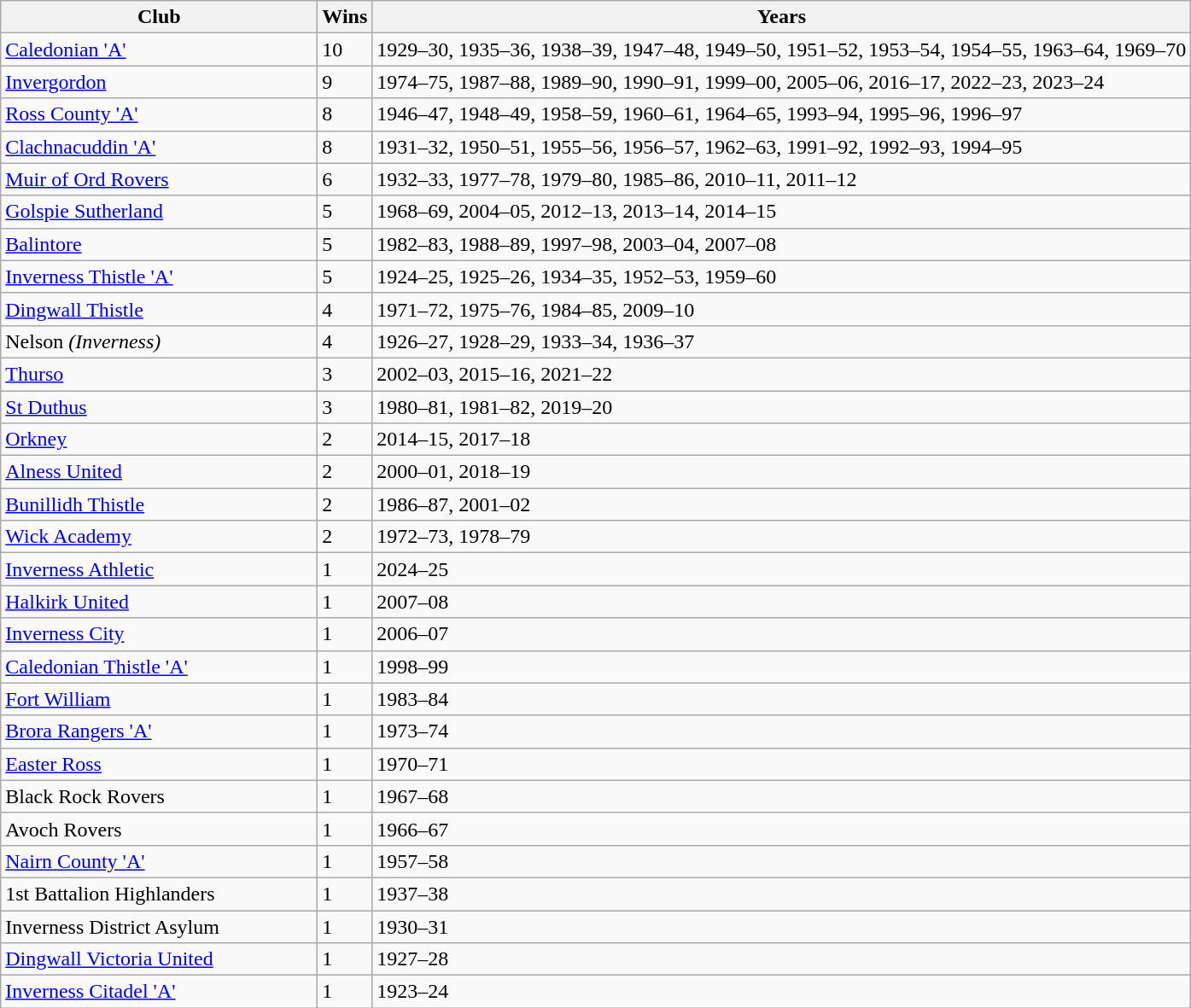<table class="wikitable">
<tr>
<th width="240">Club</th>
<th>Wins</th>
<th>Years</th>
</tr>
<tr>
<td><a href='#'>Caledonian 'A'</a></td>
<td>10</td>
<td>1929–30, 1935–36, 1938–39, 1947–48, 1949–50, 1951–52, 1953–54, 1954–55, 1963–64, 1969–70</td>
</tr>
<tr>
<td><a href='#'>Invergordon</a></td>
<td>9</td>
<td>1974–75, 1987–88, 1989–90, 1990–91, 1999–00, 2005–06, 2016–17, 2022–23, 2023–24</td>
</tr>
<tr>
<td><a href='#'>Ross County 'A'</a></td>
<td>8</td>
<td>1946–47, 1948–49, 1958–59, 1960–61, 1964–65, 1993–94, 1995–96, 1996–97</td>
</tr>
<tr>
<td><a href='#'>Clachnacuddin 'A'</a></td>
<td>8</td>
<td>1931–32, 1950–51, 1955–56, 1956–57, 1962–63, 1991–92, 1992–93, 1994–95</td>
</tr>
<tr>
<td><a href='#'>Muir of Ord Rovers</a></td>
<td>6</td>
<td>1932–33, 1977–78, 1979–80, 1985–86, 2010–11, 2011–12</td>
</tr>
<tr>
<td><a href='#'>Golspie Sutherland</a></td>
<td>5</td>
<td>1968–69, 2004–05, 2012–13, 2013–14, 2014–15</td>
</tr>
<tr>
<td><a href='#'>Balintore</a></td>
<td>5</td>
<td>1982–83, 1988–89, 1997–98, 2003–04, 2007–08</td>
</tr>
<tr>
<td><a href='#'>Inverness Thistle 'A'</a></td>
<td>5</td>
<td>1924–25, 1925–26, 1934–35, 1952–53, 1959–60</td>
</tr>
<tr>
<td><a href='#'>Dingwall Thistle</a></td>
<td>4</td>
<td>1971–72, 1975–76, 1984–85, 2009–10</td>
</tr>
<tr>
<td>Nelson <em>(Inverness)</em></td>
<td>4</td>
<td>1926–27, 1928–29, 1933–34, 1936–37</td>
</tr>
<tr>
<td><a href='#'>Thurso</a></td>
<td>3</td>
<td>2002–03, 2015–16, 2021–22</td>
</tr>
<tr>
<td><a href='#'>St Duthus</a></td>
<td>3</td>
<td>1980–81, 1981–82, 2019–20</td>
</tr>
<tr>
<td><a href='#'>Orkney</a></td>
<td>2</td>
<td>2014–15, 2017–18</td>
</tr>
<tr>
<td><a href='#'>Alness United</a></td>
<td>2</td>
<td>2000–01, 2018–19</td>
</tr>
<tr>
<td><a href='#'>Bunillidh Thistle</a></td>
<td>2</td>
<td>1986–87, 2001–02</td>
</tr>
<tr>
<td><a href='#'>Wick Academy</a></td>
<td>2</td>
<td>1972–73, 1978–79</td>
</tr>
<tr>
<td><a href='#'>Inverness Athletic</a></td>
<td>1</td>
<td>2024–25</td>
</tr>
<tr>
<td><a href='#'>Halkirk United</a></td>
<td>1</td>
<td>2007–08</td>
</tr>
<tr>
<td><a href='#'>Inverness City</a></td>
<td>1</td>
<td>2006–07</td>
</tr>
<tr>
<td><a href='#'>Caledonian Thistle 'A'</a></td>
<td>1</td>
<td>1998–99</td>
</tr>
<tr>
<td><a href='#'>Fort William</a></td>
<td>1</td>
<td>1983–84</td>
</tr>
<tr>
<td><a href='#'>Brora Rangers 'A'</a></td>
<td>1</td>
<td>1973–74</td>
</tr>
<tr>
<td><a href='#'>Easter Ross</a></td>
<td>1</td>
<td>1970–71</td>
</tr>
<tr>
<td>Black Rock Rovers</td>
<td>1</td>
<td>1967–68</td>
</tr>
<tr>
<td>Avoch Rovers</td>
<td>1</td>
<td>1966–67</td>
</tr>
<tr>
<td><a href='#'>Nairn County 'A'</a></td>
<td>1</td>
<td>1957–58</td>
</tr>
<tr>
<td>1st Battalion Highlanders</td>
<td>1</td>
<td>1937–38</td>
</tr>
<tr>
<td>Inverness District Asylum</td>
<td>1</td>
<td>1930–31</td>
</tr>
<tr>
<td><a href='#'>Dingwall Victoria United</a></td>
<td>1</td>
<td>1927–28</td>
</tr>
<tr>
<td><a href='#'>Inverness Citadel 'A'</a></td>
<td>1</td>
<td>1923–24</td>
</tr>
</table>
